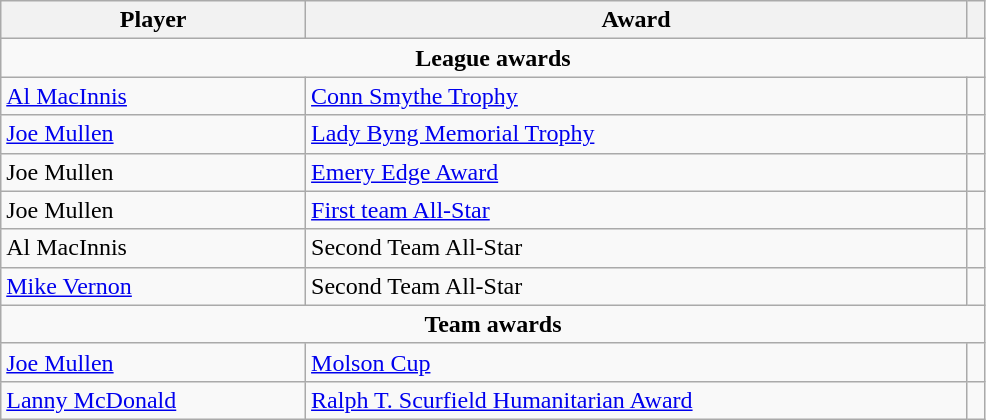<table class="wikitable" width="52%">
<tr>
<th>Player</th>
<th>Award</th>
<th></th>
</tr>
<tr>
<td colspan="3" align="center"><strong>League awards</strong></td>
</tr>
<tr>
<td><a href='#'>Al MacInnis</a></td>
<td><a href='#'>Conn Smythe Trophy</a></td>
<td></td>
</tr>
<tr>
<td><a href='#'>Joe Mullen</a></td>
<td><a href='#'>Lady Byng Memorial Trophy</a></td>
<td></td>
</tr>
<tr>
<td>Joe Mullen</td>
<td><a href='#'>Emery Edge Award</a></td>
<td></td>
</tr>
<tr>
<td>Joe Mullen</td>
<td><a href='#'>First team All-Star</a></td>
<td></td>
</tr>
<tr>
<td>Al MacInnis</td>
<td>Second Team All-Star</td>
<td></td>
</tr>
<tr>
<td><a href='#'>Mike Vernon</a></td>
<td>Second Team All-Star</td>
<td></td>
</tr>
<tr>
<td colspan="3" align="center"><strong>Team awards</strong></td>
</tr>
<tr>
<td><a href='#'>Joe Mullen</a></td>
<td><a href='#'>Molson Cup</a></td>
<td></td>
</tr>
<tr>
<td><a href='#'>Lanny McDonald</a></td>
<td><a href='#'>Ralph T. Scurfield Humanitarian Award</a></td>
<td></td>
</tr>
</table>
